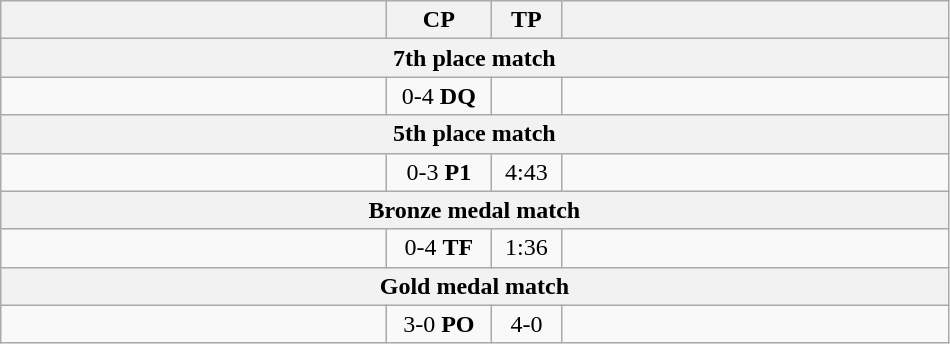<table class="wikitable" style="text-align: center;" |>
<tr>
<th width="250"></th>
<th width="62">CP</th>
<th width="40">TP</th>
<th width="250"></th>
</tr>
<tr>
<th colspan="5">7th place match</th>
</tr>
<tr>
<td style="text-align:left;"></td>
<td>0-4 <strong>DQ</strong></td>
<td></td>
<td style="text-align:left;"><strong></strong></td>
</tr>
<tr>
<th colspan="5">5th place match</th>
</tr>
<tr>
<td style="text-align:left;"></td>
<td>0-3 <strong>P1</strong></td>
<td>4:43</td>
<td style="text-align:left;"><strong></strong></td>
</tr>
<tr>
<th colspan="5">Bronze medal match</th>
</tr>
<tr>
<td style="text-align:left;"></td>
<td>0-4 <strong>TF</strong></td>
<td>1:36</td>
<td style="text-align:left;"><strong></strong></td>
</tr>
<tr>
<th colspan="5">Gold medal match</th>
</tr>
<tr>
<td style="text-align:left;"><strong></strong></td>
<td>3-0 <strong>PO</strong></td>
<td>4-0</td>
<td style="text-align:left;"></td>
</tr>
</table>
